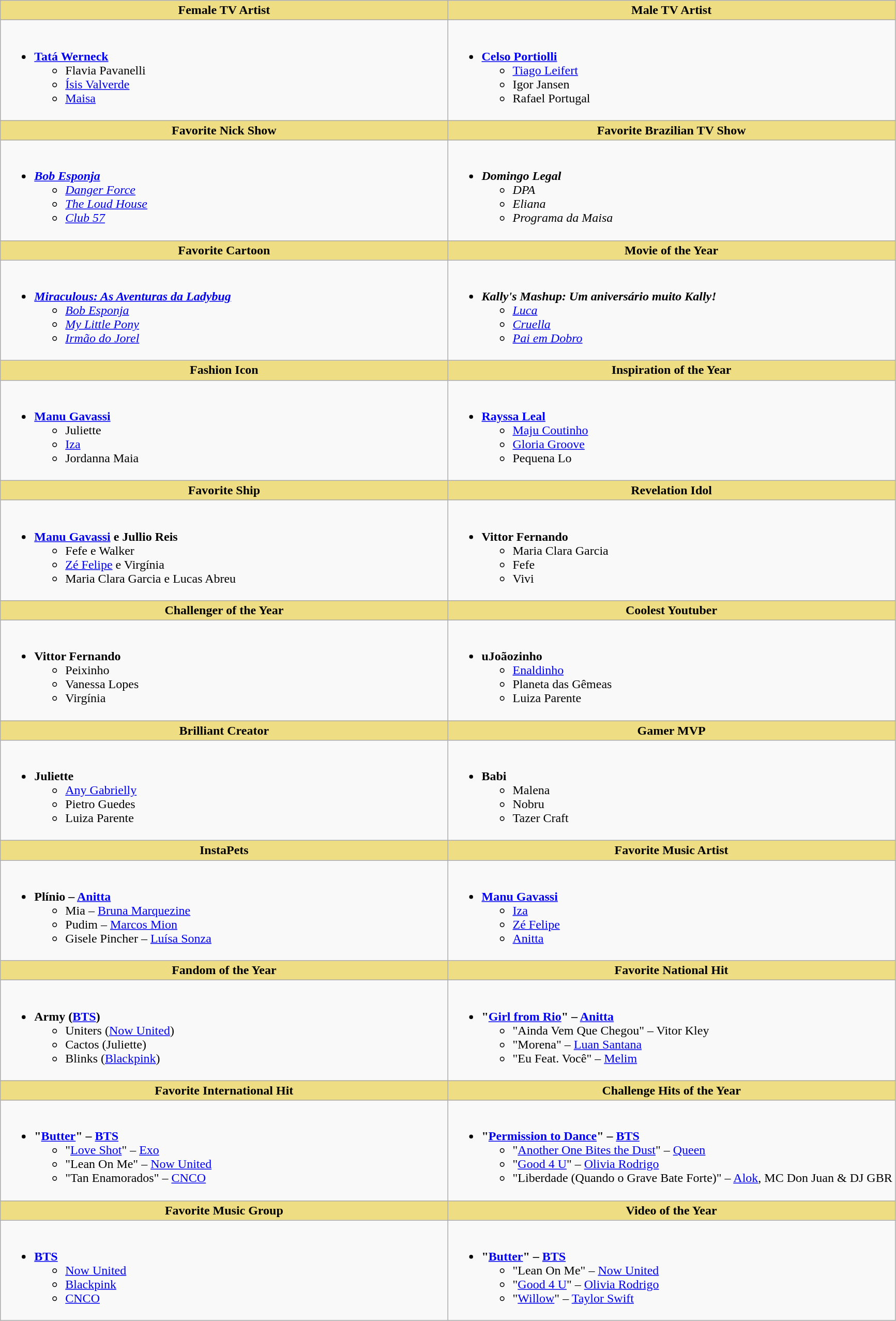<table class="wikitable">
<tr>
<th style="background:#EEDD82;width:50%">Female TV Artist</th>
<th style="background:#EEDD82;width:50%">Male TV Artist</th>
</tr>
<tr>
<td valign="top"><br><ul><li> <strong><a href='#'>Tatá Werneck</a></strong><ul><li>Flavia Pavanelli</li><li><a href='#'>Ísis Valverde</a></li><li><a href='#'>Maisa</a></li></ul></li></ul></td>
<td valign="top"><br><ul><li> <strong><a href='#'>Celso Portiolli</a></strong><ul><li><a href='#'>Tiago Leifert</a></li><li>Igor Jansen</li><li>Rafael Portugal</li></ul></li></ul></td>
</tr>
<tr>
<th style="background:#EEDD82;width:50%">Favorite Nick Show</th>
<th style="background:#EEDD82;width:50%">Favorite Brazilian TV Show</th>
</tr>
<tr>
<td valign="top"><br><ul><li> <strong><em><a href='#'>Bob Esponja</a></em></strong><ul><li><em><a href='#'>Danger Force</a></em></li><li><em><a href='#'>The Loud House</a></em></li><li><em><a href='#'>Club 57</a></em></li></ul></li></ul></td>
<td valign="top"><br><ul><li> <strong><em>Domingo Legal</em></strong><ul><li><em>DPA</em></li><li><em>Eliana</em></li><li><em>Programa da Maisa</em></li></ul></li></ul></td>
</tr>
<tr>
<th style="background:#EEDD82;width:50%">Favorite Cartoon</th>
<th style="background:#EEDD82;width:50%">Movie of the Year</th>
</tr>
<tr>
<td valign="top"><br><ul><li> <strong><em><a href='#'>Miraculous: As Aventuras da Ladybug</a></em></strong><ul><li><em><a href='#'>Bob Esponja</a></em></li><li><em><a href='#'>My Little Pony</a></em></li><li><em><a href='#'>Irmão do Jorel</a></em></li></ul></li></ul></td>
<td valign="top"><br><ul><li> <strong><em>Kally's Mashup: Um aniversário muito Kally!</em></strong><ul><li><em><a href='#'>Luca</a></em></li><li><em><a href='#'>Cruella</a></em></li><li><em><a href='#'>Pai em Dobro</a></em></li></ul></li></ul></td>
</tr>
<tr>
<th style="background:#EEDD82;width:50%">Fashion Icon</th>
<th style="background:#EEDD82;width:50%">Inspiration of the Year</th>
</tr>
<tr>
<td valign="top"><br><ul><li> <strong><a href='#'>Manu Gavassi</a></strong><ul><li>Juliette</li><li><a href='#'>Iza</a></li><li>Jordanna Maia</li></ul></li></ul></td>
<td valign="top"><br><ul><li> <strong><a href='#'>Rayssa Leal</a></strong><ul><li><a href='#'>Maju Coutinho</a></li><li><a href='#'>Gloria Groove</a></li><li>Pequena Lo</li></ul></li></ul></td>
</tr>
<tr>
<th style="background:#EEDD82;width:50%">Favorite Ship</th>
<th style="background:#EEDD82;width:50%">Revelation Idol</th>
</tr>
<tr>
<td valign="top"><br><ul><li> <strong><a href='#'>Manu Gavassi</a> e Jullio Reis</strong><ul><li>Fefe e Walker</li><li><a href='#'>Zé Felipe</a> e Virgínia</li><li>Maria Clara Garcia e Lucas Abreu</li></ul></li></ul></td>
<td valign="top"><br><ul><li> <strong>Vittor Fernando</strong><ul><li>Maria Clara Garcia</li><li>Fefe</li><li>Vivi</li></ul></li></ul></td>
</tr>
<tr>
<th style="background:#EEDD82;width:50%">Challenger of the Year</th>
<th style="background:#EEDD82;width:50%">Coolest Youtuber</th>
</tr>
<tr>
<td valign="top"><br><ul><li> <strong>Vittor Fernando</strong><ul><li>Peixinho</li><li>Vanessa Lopes</li><li>Virgínia</li></ul></li></ul></td>
<td valign="top"><br><ul><li> <strong>uJoãozinho</strong><ul><li><a href='#'>Enaldinho</a></li><li>Planeta das Gêmeas</li><li>Luiza Parente</li></ul></li></ul></td>
</tr>
<tr>
<th style="background:#EEDD82;width:50%">Brilliant Creator</th>
<th style="background:#EEDD82;width:50%">Gamer MVP</th>
</tr>
<tr>
<td valign="top"><br><ul><li> <strong>Juliette</strong><ul><li><a href='#'>Any Gabrielly</a></li><li>Pietro Guedes</li><li>Luiza Parente</li></ul></li></ul></td>
<td valign="top"><br><ul><li> <strong>Babi</strong><ul><li>Malena</li><li>Nobru</li><li>Tazer Craft</li></ul></li></ul></td>
</tr>
<tr>
<th style="background:#EEDD82;width:50%">InstaPets</th>
<th style="background:#EEDD82;width:50%">Favorite Music Artist</th>
</tr>
<tr>
<td valign="top"><br><ul><li> <strong>Plínio – <a href='#'>Anitta</a></strong><ul><li>Mia – <a href='#'>Bruna Marquezine</a></li><li>Pudim – <a href='#'>Marcos Mion</a></li><li>Gisele Pincher – <a href='#'>Luísa Sonza</a></li></ul></li></ul></td>
<td valign="top"><br><ul><li> <strong><a href='#'>Manu Gavassi</a></strong><ul><li><a href='#'>Iza</a></li><li><a href='#'>Zé Felipe</a></li><li><a href='#'>Anitta</a></li></ul></li></ul></td>
</tr>
<tr>
<th style="background:#EEDD82;width:50%">Fandom of the Year</th>
<th style="background:#EEDD82;width:50%">Favorite National Hit</th>
</tr>
<tr>
<td valign="top"><br><ul><li> <strong>Army (<a href='#'>BTS</a>)</strong><ul><li>Uniters (<a href='#'>Now United</a>)</li><li>Cactos (Juliette)</li><li>Blinks (<a href='#'>Blackpink</a>)</li></ul></li></ul></td>
<td valign="top"><br><ul><li> <strong>"<a href='#'>Girl from Rio</a>" – <a href='#'>Anitta</a></strong><ul><li>"Ainda Vem Que Chegou" – Vitor Kley</li><li>"Morena" – <a href='#'>Luan Santana</a></li><li>"Eu Feat. Você" – <a href='#'>Melim</a></li></ul></li></ul></td>
</tr>
<tr>
<th style="background:#EEDD82;width:50%">Favorite International Hit</th>
<th style="background:#EEDD82;width:50%">Challenge Hits of the Year</th>
</tr>
<tr>
<td valign="top"><br><ul><li> <strong>"<a href='#'>Butter</a>" – <a href='#'>BTS</a></strong><ul><li>"<a href='#'>Love Shot</a>" – <a href='#'>Exo</a></li><li>"Lean On Me" – <a href='#'>Now United</a></li><li>"Tan Enamorados" – <a href='#'>CNCO</a></li></ul></li></ul></td>
<td valign="top"><br><ul><li> <strong>"<a href='#'>Permission to Dance</a>" – <a href='#'>BTS</a></strong><ul><li>"<a href='#'>Another One Bites the Dust</a>" – <a href='#'>Queen</a></li><li>"<a href='#'>Good 4 U</a>" – <a href='#'>Olivia Rodrigo</a></li><li>"Liberdade (Quando o Grave Bate Forte)" – <a href='#'>Alok</a>, MC Don Juan & DJ GBR</li></ul></li></ul></td>
</tr>
<tr>
<th style="background:#EEDD82;width:50%">Favorite Music Group</th>
<th style="background:#EEDD82;width:50%">Video of the Year</th>
</tr>
<tr>
<td valign="top"><br><ul><li> <strong><a href='#'>BTS</a></strong><ul><li><a href='#'>Now United</a></li><li><a href='#'>Blackpink</a></li><li><a href='#'>CNCO</a></li></ul></li></ul></td>
<td valign="top"><br><ul><li> <strong>"<a href='#'>Butter</a>" – <a href='#'>BTS</a></strong><ul><li>"Lean On Me" – <a href='#'>Now United</a></li><li>"<a href='#'>Good 4 U</a>" – <a href='#'>Olivia Rodrigo</a></li><li>"<a href='#'>Willow</a>" – <a href='#'>Taylor Swift</a></li></ul></li></ul></td>
</tr>
</table>
